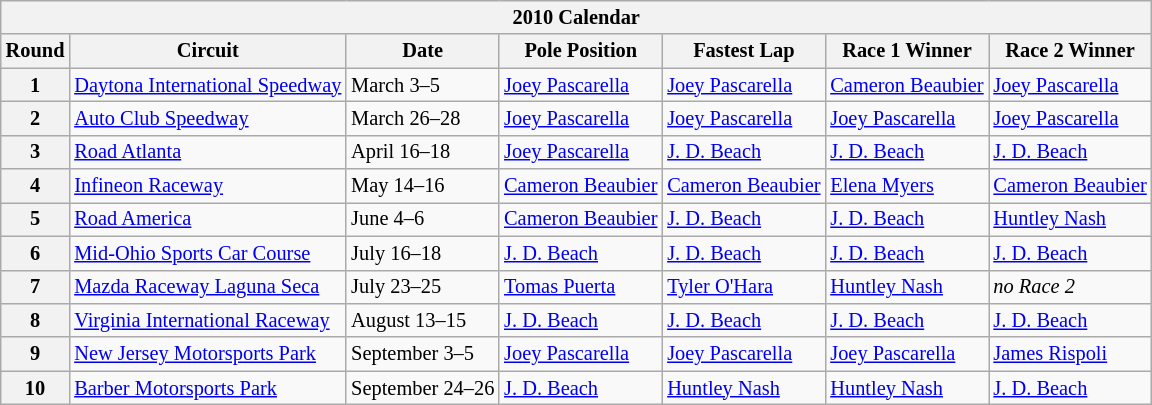<table class="wikitable" style="font-size: 85%">
<tr>
<th colspan=8>2010 Calendar</th>
</tr>
<tr>
<th>Round</th>
<th>Circuit</th>
<th>Date</th>
<th>Pole Position</th>
<th>Fastest Lap</th>
<th>Race 1 Winner</th>
<th>Race 2 Winner</th>
</tr>
<tr>
<th>1</th>
<td> <a href='#'>Daytona International Speedway</a></td>
<td>March 3–5</td>
<td><a href='#'>Joey Pascarella</a></td>
<td><a href='#'>Joey Pascarella</a></td>
<td><a href='#'>Cameron Beaubier</a></td>
<td><a href='#'>Joey Pascarella</a></td>
</tr>
<tr>
<th>2</th>
<td> <a href='#'>Auto Club Speedway</a></td>
<td>March 26–28</td>
<td><a href='#'>Joey Pascarella</a></td>
<td><a href='#'>Joey Pascarella</a></td>
<td><a href='#'>Joey Pascarella</a></td>
<td><a href='#'>Joey Pascarella</a></td>
</tr>
<tr>
<th>3</th>
<td> <a href='#'>Road Atlanta</a></td>
<td>April 16–18</td>
<td><a href='#'>Joey Pascarella</a></td>
<td><a href='#'>J. D. Beach</a></td>
<td><a href='#'>J. D. Beach</a></td>
<td><a href='#'>J. D. Beach</a></td>
</tr>
<tr>
<th>4</th>
<td> <a href='#'>Infineon Raceway</a></td>
<td>May 14–16</td>
<td><a href='#'>Cameron Beaubier</a></td>
<td><a href='#'>Cameron Beaubier</a></td>
<td><a href='#'>Elena Myers</a></td>
<td><a href='#'>Cameron Beaubier</a></td>
</tr>
<tr>
<th>5</th>
<td> <a href='#'>Road America</a></td>
<td>June 4–6</td>
<td><a href='#'>Cameron Beaubier</a></td>
<td><a href='#'>J. D. Beach</a></td>
<td><a href='#'>J. D. Beach</a></td>
<td><a href='#'>Huntley Nash</a></td>
</tr>
<tr>
<th>6</th>
<td> <a href='#'>Mid-Ohio Sports Car Course</a></td>
<td>July 16–18</td>
<td><a href='#'>J. D. Beach</a></td>
<td><a href='#'>J. D. Beach</a></td>
<td><a href='#'>J. D. Beach</a></td>
<td><a href='#'>J. D. Beach</a></td>
</tr>
<tr>
<th>7</th>
<td> <a href='#'>Mazda Raceway Laguna Seca</a></td>
<td>July 23–25</td>
<td><a href='#'>Tomas Puerta</a></td>
<td><a href='#'>Tyler O'Hara</a></td>
<td><a href='#'>Huntley Nash</a></td>
<td><em>no Race 2</em></td>
</tr>
<tr>
<th>8</th>
<td> <a href='#'>Virginia International Raceway</a></td>
<td>August 13–15</td>
<td><a href='#'>J. D. Beach</a></td>
<td><a href='#'>J. D. Beach</a></td>
<td><a href='#'>J. D. Beach</a></td>
<td><a href='#'>J. D. Beach</a></td>
</tr>
<tr>
<th>9</th>
<td> <a href='#'>New Jersey Motorsports Park</a></td>
<td>September 3–5</td>
<td><a href='#'>Joey Pascarella</a></td>
<td><a href='#'>Joey Pascarella</a></td>
<td><a href='#'>Joey Pascarella</a></td>
<td><a href='#'>James Rispoli</a></td>
</tr>
<tr>
<th>10</th>
<td> <a href='#'>Barber Motorsports Park</a></td>
<td>September 24–26</td>
<td><a href='#'>J. D. Beach</a></td>
<td><a href='#'>Huntley Nash</a></td>
<td><a href='#'>Huntley Nash</a></td>
<td><a href='#'>J. D. Beach</a></td>
</tr>
</table>
